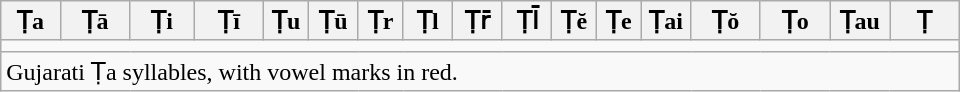<table class=wikitable style="width: 40em;">
<tr>
<th style="width:6%;">Ṭa</th>
<th style="width:7%;">Ṭā</th>
<th style="width:6.5%;">Ṭi</th>
<th style="width:7%;">Ṭī</th>
<th style="width:4.5%;">Ṭu</th>
<th style="width:5%;">Ṭū</th>
<th style="width:4.5%;">Ṭr</th>
<th style="width:5%;">Ṭl</th>
<th style="width:5%;">Ṭr̄</th>
<th style="width:5%;">Ṭl̄</th>
<th style="width:4.5%;">Ṭĕ</th>
<th style="width:4.5%;">Ṭe</th>
<th style="width:5%;">Ṭai</th>
<th style="width:7%;">Ṭŏ</th>
<th style="width:7%;">Ṭo</th>
<th style="width:6%;">Ṭau</th>
<th style="width:7%;">Ṭ</th>
</tr>
<tr align="center">
<td colspan=17></td>
</tr>
<tr>
<td colspan=17>Gujarati Ṭa syllables, with vowel marks in red.</td>
</tr>
</table>
